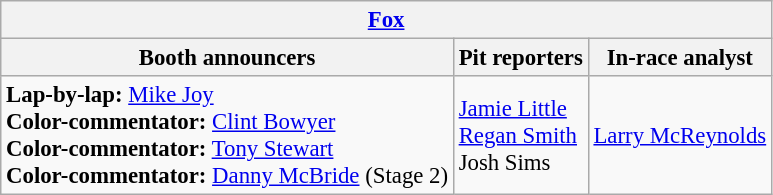<table class="wikitable" style="font-size: 95%">
<tr>
<th colspan="3"><a href='#'>Fox</a></th>
</tr>
<tr>
<th>Booth announcers</th>
<th>Pit reporters</th>
<th>In-race analyst</th>
</tr>
<tr>
<td><strong>Lap-by-lap:</strong> <a href='#'>Mike Joy</a><br><strong>Color-commentator:</strong> <a href='#'>Clint Bowyer</a><br><strong>Color-commentator:</strong> <a href='#'>Tony Stewart</a><br><strong>Color-commentator:</strong> <a href='#'>Danny McBride</a> (Stage 2)</td>
<td><a href='#'>Jamie Little</a><br><a href='#'>Regan Smith</a><br>Josh Sims</td>
<td><a href='#'>Larry McReynolds</a></td>
</tr>
</table>
